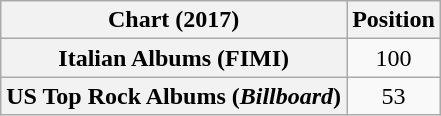<table class="sortable wikitable plainrowheaders" style="text-align:center;">
<tr>
<th>Chart (2017)</th>
<th>Position</th>
</tr>
<tr>
<th scope="row">Italian Albums (FIMI)</th>
<td>100</td>
</tr>
<tr>
<th scope="row">US Top Rock Albums (<em>Billboard</em>)</th>
<td>53</td>
</tr>
</table>
